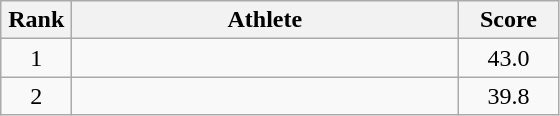<table class=wikitable style="text-align:center">
<tr>
<th width=40>Rank</th>
<th width=250>Athlete</th>
<th width=60>Score</th>
</tr>
<tr>
<td>1</td>
<td align=left></td>
<td>43.0</td>
</tr>
<tr>
<td>2</td>
<td align=left></td>
<td>39.8</td>
</tr>
</table>
